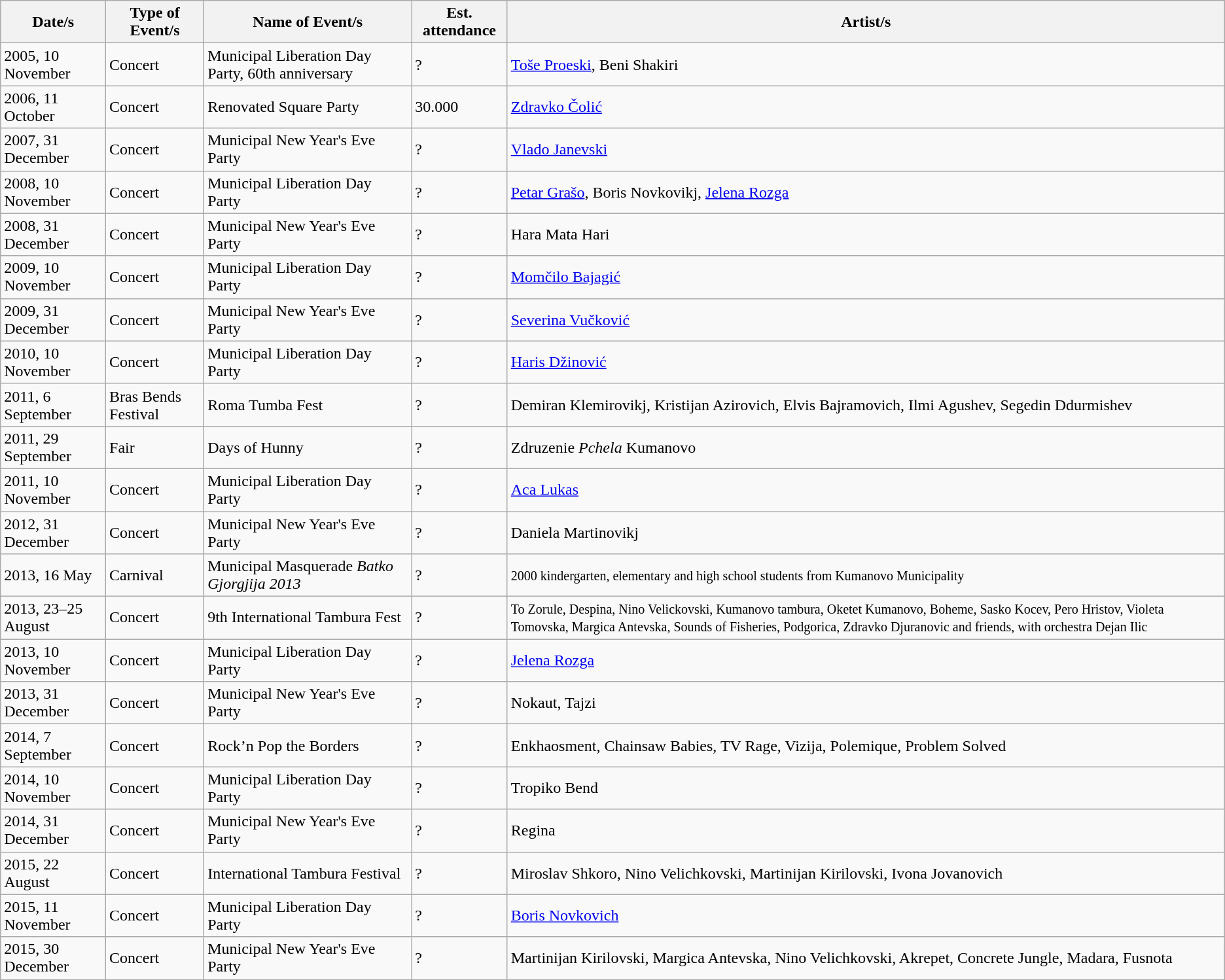<table class="wikitable sortable">
<tr>
<th>Date/s</th>
<th>Type of Event/s</th>
<th>Name of Event/s</th>
<th>Est. attendance</th>
<th>Artist/s</th>
</tr>
<tr>
<td>2005, 10 November</td>
<td>Concert</td>
<td>Municipal Liberation Day Party, 60th anniversary</td>
<td>?</td>
<td><a href='#'>Toše Proeski</a>, Beni Shakiri</td>
</tr>
<tr>
<td>2006, 11 October</td>
<td>Concert</td>
<td>Renovated Square Party</td>
<td>30.000</td>
<td><a href='#'>Zdravko Čolić</a></td>
</tr>
<tr>
<td>2007, 31 December</td>
<td>Concert</td>
<td>Municipal New Year's Eve Party</td>
<td>?</td>
<td><a href='#'>Vlado Janevski</a></td>
</tr>
<tr>
<td>2008, 10 November</td>
<td>Concert</td>
<td>Municipal Liberation Day Party</td>
<td>?</td>
<td><a href='#'>Petar Grašo</a>, Boris Novkovikj, <a href='#'>Jelena Rozga</a></td>
</tr>
<tr>
<td>2008, 31 December</td>
<td>Concert</td>
<td>Municipal New Year's Eve Party</td>
<td>?</td>
<td>Hara Mata Hari</td>
</tr>
<tr>
<td>2009, 10 November</td>
<td>Concert</td>
<td>Municipal Liberation Day Party</td>
<td>?</td>
<td><a href='#'>Momčilo Bajagić</a></td>
</tr>
<tr>
<td>2009, 31 December</td>
<td>Concert</td>
<td>Municipal New Year's Eve Party</td>
<td>?</td>
<td><a href='#'>Severina Vučković</a></td>
</tr>
<tr>
<td>2010, 10 November</td>
<td>Concert</td>
<td>Municipal Liberation Day Party</td>
<td>?</td>
<td><a href='#'>Haris Džinović</a></td>
</tr>
<tr>
<td>2011, 6 September</td>
<td>Bras Bends Festival</td>
<td>Roma Tumba Fest</td>
<td>?</td>
<td>Demiran Klemirovikj, Kristijan Azirovich, Elvis Bajramovich, Ilmi Agushev, Segedin Ddurmishev</td>
</tr>
<tr>
<td>2011, 29 September</td>
<td>Fair</td>
<td>Days of Hunny</td>
<td>?</td>
<td>Zdruzenie <em>Pchela</em> Kumanovo</td>
</tr>
<tr>
<td>2011, 10 November</td>
<td>Concert</td>
<td>Municipal Liberation Day Party</td>
<td>?</td>
<td><a href='#'>Aca Lukas</a></td>
</tr>
<tr>
<td>2012, 31 December</td>
<td>Concert</td>
<td>Municipal New Year's Eve Party</td>
<td>?</td>
<td>Daniela Martinovikj</td>
</tr>
<tr>
<td>2013, 16 May</td>
<td>Carnival</td>
<td>Municipal Masquerade <em>Batko Gjorgjija 2013</em></td>
<td>?</td>
<td><small>2000 kindergarten, elementary and high school students from Kumanovo Municipality</small></td>
</tr>
<tr>
<td>2013, 23–25 August</td>
<td>Concert</td>
<td>9th International Tambura Fest</td>
<td>?</td>
<td><small>To Zorule, Despina, Nino Velickovski, Kumanovo tambura, Oketet Kumanovo, Boheme, Sasko Kocev, Pero Hristov, Violeta Tomovska, Margica Antevska, Sounds of Fisheries, Podgorica, Zdravko Djuranovic and friends, with orchestra Dejan Ilic</small></td>
</tr>
<tr>
<td>2013, 10 November</td>
<td>Concert</td>
<td>Municipal Liberation Day Party</td>
<td>?</td>
<td><a href='#'>Jelena Rozga</a></td>
</tr>
<tr>
<td>2013, 31 December</td>
<td>Concert</td>
<td>Municipal New Year's Eve Party</td>
<td>?</td>
<td>Nokaut, Tajzi</td>
</tr>
<tr>
<td>2014, 7 September</td>
<td>Concert</td>
<td>Rock’n Pop the Borders</td>
<td>?</td>
<td>Enkhaosment, Chainsaw Babies, TV Rage, Vizija, Polemique, Problem Solved</td>
</tr>
<tr>
<td>2014, 10 November</td>
<td>Concert</td>
<td>Municipal Liberation Day Party</td>
<td>?</td>
<td>Tropiko Bend</td>
</tr>
<tr>
<td>2014, 31 December</td>
<td>Concert</td>
<td>Municipal New Year's Eve Party</td>
<td>?</td>
<td>Regina</td>
</tr>
<tr>
<td>2015, 22 August</td>
<td>Concert</td>
<td>International Tambura Festival</td>
<td>?</td>
<td>Miroslav Shkoro, Nino Velichkovski, Martinijan Kirilovski, Ivona Jovanovich</td>
</tr>
<tr>
<td>2015, 11 November</td>
<td>Concert</td>
<td>Municipal Liberation Day Party</td>
<td>?</td>
<td><a href='#'>Boris Novkovich</a></td>
</tr>
<tr>
<td>2015, 30 December</td>
<td>Concert</td>
<td>Municipal New Year's Eve Party</td>
<td>?</td>
<td>Martinijan Kirilovski, Margica Antevska, Nino Velichkovski, Akrepet, Concrete Jungle, Madara, Fusnota</td>
</tr>
</table>
